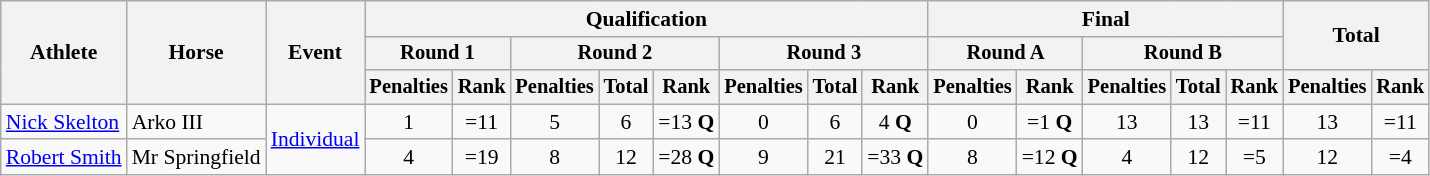<table class="wikitable" style="font-size:90%">
<tr>
<th rowspan="3">Athlete</th>
<th rowspan="3">Horse</th>
<th rowspan="3">Event</th>
<th colspan="8">Qualification</th>
<th colspan="5">Final</th>
<th rowspan=2 colspan="2">Total</th>
</tr>
<tr style="font-size:95%">
<th colspan="2">Round 1</th>
<th colspan="3">Round 2</th>
<th colspan="3">Round 3</th>
<th colspan="2">Round A</th>
<th colspan="3">Round B</th>
</tr>
<tr style="font-size:95%">
<th>Penalties</th>
<th>Rank</th>
<th>Penalties</th>
<th>Total</th>
<th>Rank</th>
<th>Penalties</th>
<th>Total</th>
<th>Rank</th>
<th>Penalties</th>
<th>Rank</th>
<th>Penalties</th>
<th>Total</th>
<th>Rank</th>
<th>Penalties</th>
<th>Rank</th>
</tr>
<tr align=center>
<td align=left><a href='#'>Nick Skelton</a></td>
<td align=left>Arko III</td>
<td align=left rowspan=2><a href='#'>Individual</a></td>
<td>1</td>
<td>=11</td>
<td>5</td>
<td>6</td>
<td>=13 <strong>Q</strong></td>
<td>0</td>
<td>6</td>
<td>4 <strong>Q</strong></td>
<td>0</td>
<td>=1 <strong>Q</strong></td>
<td>13</td>
<td>13</td>
<td>=11</td>
<td>13</td>
<td>=11</td>
</tr>
<tr align=center>
<td align=left><a href='#'>Robert Smith</a></td>
<td align=left>Mr Springfield</td>
<td>4</td>
<td>=19</td>
<td>8</td>
<td>12</td>
<td>=28 <strong>Q</strong></td>
<td>9</td>
<td>21</td>
<td>=33 <strong>Q</strong></td>
<td>8</td>
<td>=12 <strong>Q</strong></td>
<td>4</td>
<td>12</td>
<td>=5</td>
<td>12</td>
<td>=4</td>
</tr>
</table>
